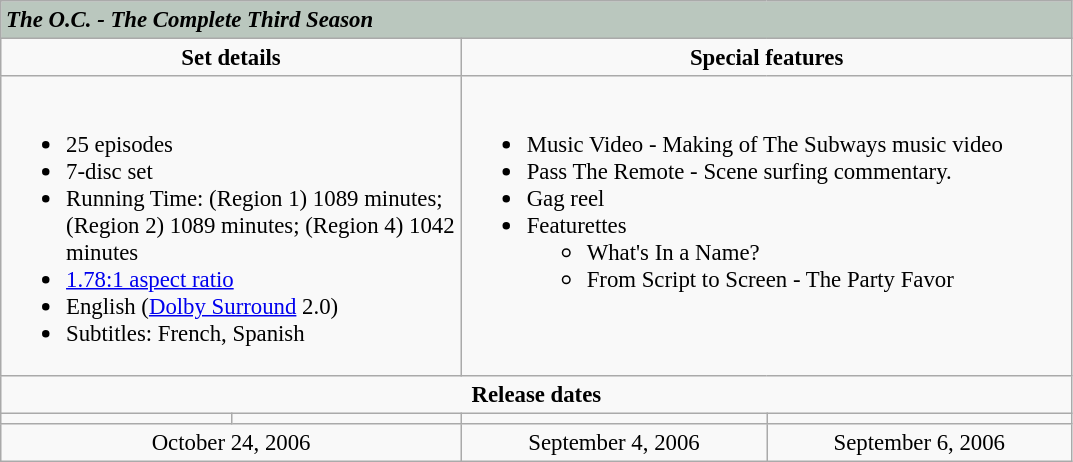<table class="wikitable" style="font-size: 95%;">
<tr style="background:#bac7be">
<td colspan="4"><strong><em>The O.C. - The Complete Third Season</em></strong></td>
</tr>
<tr valign="top">
<td align="center" width="300" colspan="2"><strong>Set details</strong></td>
<td colspan="2" width="400" align="center"><strong>Special features</strong></td>
</tr>
<tr valign="top">
<td colspan="2" align="left" width="300"><br><ul><li>25 episodes</li><li>7-disc set</li><li>Running Time: (Region 1) 1089 minutes; (Region 2) 1089 minutes; (Region 4) 1042 minutes</li><li><a href='#'>1.78:1 aspect ratio</a></li><li>English (<a href='#'>Dolby Surround</a> 2.0)</li><li>Subtitles: French, Spanish</li></ul></td>
<td colspan="2" align="left" width="400"><br><ul><li>Music Video - Making of The Subways music video</li><li>Pass The Remote - Scene surfing commentary.</li><li>Gag reel</li><li>Featurettes<ul><li>What's In a Name?</li><li>From Script to Screen - The Party Favor</li></ul></li></ul></td>
</tr>
<tr>
<td colspan="4" align="center"><strong>Release dates</strong></td>
</tr>
<tr>
<td align="center"></td>
<td align="center"></td>
<td align="center"></td>
<td align="center"></td>
</tr>
<tr>
<td align="center" colspan="2">October 24, 2006</td>
<td align="center">September 4, 2006</td>
<td align="center">September 6, 2006</td>
</tr>
</table>
